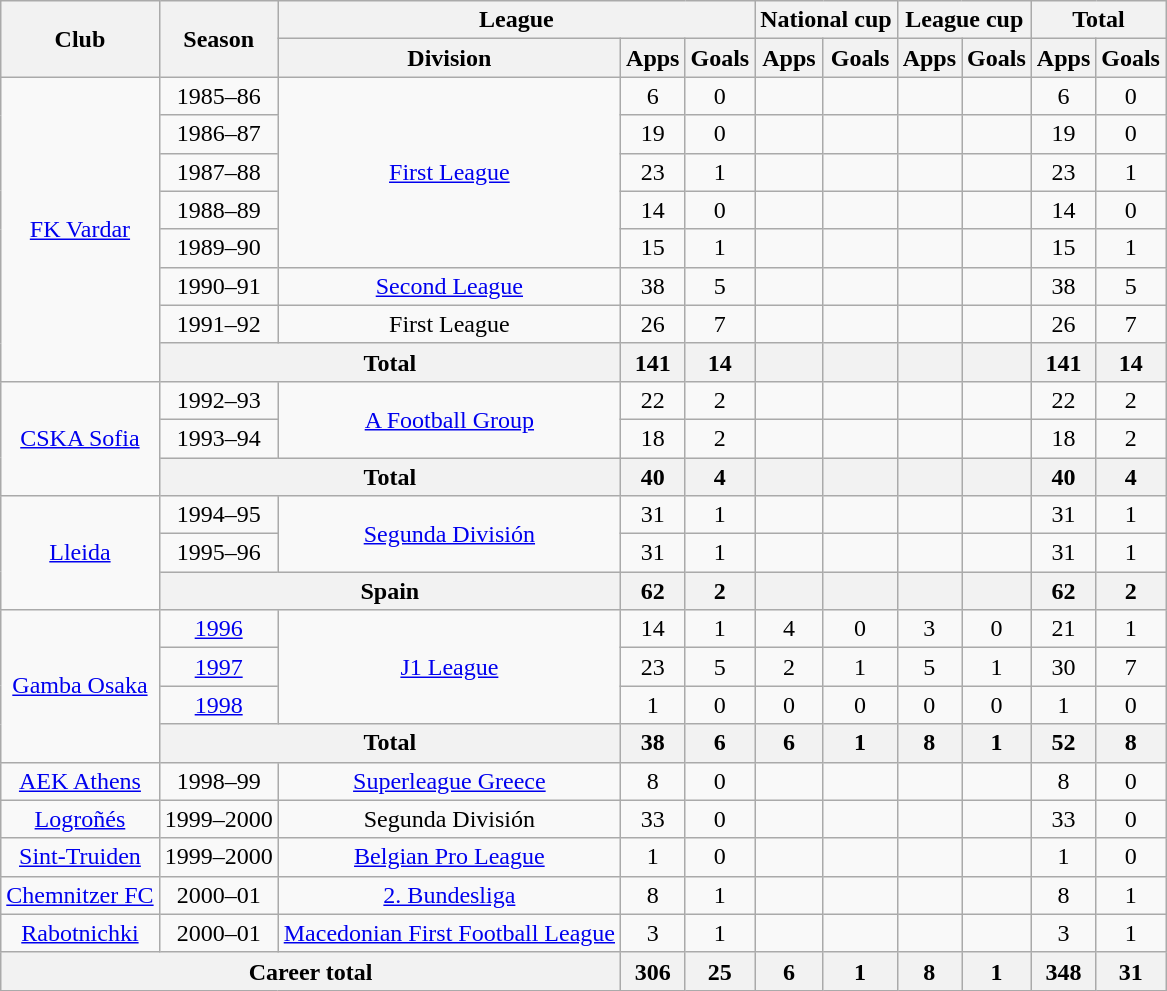<table class="wikitable" style="text-align:center">
<tr>
<th rowspan="2">Club</th>
<th rowspan="2">Season</th>
<th colspan="3">League</th>
<th colspan="2">National cup</th>
<th colspan="2">League cup</th>
<th colspan="2">Total</th>
</tr>
<tr>
<th>Division</th>
<th>Apps</th>
<th>Goals</th>
<th>Apps</th>
<th>Goals</th>
<th>Apps</th>
<th>Goals</th>
<th>Apps</th>
<th>Goals</th>
</tr>
<tr>
<td rowspan="8"><a href='#'>FK Vardar</a></td>
<td>1985–86</td>
<td rowspan="5"><a href='#'>First League</a></td>
<td>6</td>
<td>0</td>
<td></td>
<td></td>
<td></td>
<td></td>
<td>6</td>
<td>0</td>
</tr>
<tr>
<td>1986–87</td>
<td>19</td>
<td>0</td>
<td></td>
<td></td>
<td></td>
<td></td>
<td>19</td>
<td>0</td>
</tr>
<tr>
<td>1987–88</td>
<td>23</td>
<td>1</td>
<td></td>
<td></td>
<td></td>
<td></td>
<td>23</td>
<td>1</td>
</tr>
<tr>
<td>1988–89</td>
<td>14</td>
<td>0</td>
<td></td>
<td></td>
<td></td>
<td></td>
<td>14</td>
<td>0</td>
</tr>
<tr>
<td>1989–90</td>
<td>15</td>
<td>1</td>
<td></td>
<td></td>
<td></td>
<td></td>
<td>15</td>
<td>1</td>
</tr>
<tr>
<td>1990–91</td>
<td><a href='#'>Second League</a></td>
<td>38</td>
<td>5</td>
<td></td>
<td></td>
<td></td>
<td></td>
<td>38</td>
<td>5</td>
</tr>
<tr>
<td>1991–92</td>
<td>First League</td>
<td>26</td>
<td>7</td>
<td></td>
<td></td>
<td></td>
<td></td>
<td>26</td>
<td>7</td>
</tr>
<tr>
<th colspan="2">Total</th>
<th>141</th>
<th>14</th>
<th></th>
<th></th>
<th></th>
<th></th>
<th>141</th>
<th>14</th>
</tr>
<tr>
<td rowspan="3"><a href='#'>CSKA Sofia</a></td>
<td>1992–93</td>
<td rowspan="2"><a href='#'>A Football Group</a></td>
<td>22</td>
<td>2</td>
<td></td>
<td></td>
<td></td>
<td></td>
<td>22</td>
<td>2</td>
</tr>
<tr>
<td>1993–94</td>
<td>18</td>
<td>2</td>
<td></td>
<td></td>
<td></td>
<td></td>
<td>18</td>
<td>2</td>
</tr>
<tr>
<th colspan="2">Total</th>
<th>40</th>
<th>4</th>
<th></th>
<th></th>
<th></th>
<th></th>
<th>40</th>
<th>4</th>
</tr>
<tr>
<td rowspan="3"><a href='#'>Lleida</a></td>
<td>1994–95</td>
<td rowspan="2"><a href='#'>Segunda División</a></td>
<td>31</td>
<td>1</td>
<td></td>
<td></td>
<td></td>
<td></td>
<td>31</td>
<td>1</td>
</tr>
<tr>
<td>1995–96</td>
<td>31</td>
<td>1</td>
<td></td>
<td></td>
<td></td>
<td></td>
<td>31</td>
<td>1</td>
</tr>
<tr>
<th colspan="2">Spain</th>
<th>62</th>
<th>2</th>
<th></th>
<th></th>
<th></th>
<th></th>
<th>62</th>
<th>2</th>
</tr>
<tr>
<td rowspan="4"><a href='#'>Gamba Osaka</a></td>
<td><a href='#'>1996</a></td>
<td rowspan="3"><a href='#'>J1 League</a></td>
<td>14</td>
<td>1</td>
<td>4</td>
<td>0</td>
<td>3</td>
<td>0</td>
<td>21</td>
<td>1</td>
</tr>
<tr>
<td><a href='#'>1997</a></td>
<td>23</td>
<td>5</td>
<td>2</td>
<td>1</td>
<td>5</td>
<td>1</td>
<td>30</td>
<td>7</td>
</tr>
<tr>
<td><a href='#'>1998</a></td>
<td>1</td>
<td>0</td>
<td>0</td>
<td>0</td>
<td>0</td>
<td>0</td>
<td>1</td>
<td>0</td>
</tr>
<tr>
<th colspan="2">Total</th>
<th>38</th>
<th>6</th>
<th>6</th>
<th>1</th>
<th>8</th>
<th>1</th>
<th>52</th>
<th>8</th>
</tr>
<tr>
<td><a href='#'>AEK Athens</a></td>
<td>1998–99</td>
<td><a href='#'>Superleague Greece</a></td>
<td>8</td>
<td>0</td>
<td></td>
<td></td>
<td></td>
<td></td>
<td>8</td>
<td>0</td>
</tr>
<tr>
<td><a href='#'>Logroñés</a></td>
<td>1999–2000</td>
<td>Segunda División</td>
<td>33</td>
<td>0</td>
<td></td>
<td></td>
<td></td>
<td></td>
<td>33</td>
<td>0</td>
</tr>
<tr>
<td><a href='#'>Sint-Truiden</a></td>
<td>1999–2000</td>
<td><a href='#'>Belgian Pro League</a></td>
<td>1</td>
<td>0</td>
<td></td>
<td></td>
<td></td>
<td></td>
<td>1</td>
<td>0</td>
</tr>
<tr>
<td><a href='#'>Chemnitzer FC</a></td>
<td>2000–01</td>
<td><a href='#'>2. Bundesliga</a></td>
<td>8</td>
<td>1</td>
<td></td>
<td></td>
<td></td>
<td></td>
<td>8</td>
<td>1</td>
</tr>
<tr>
<td><a href='#'>Rabotnichki</a></td>
<td>2000–01</td>
<td><a href='#'>Macedonian First Football League</a></td>
<td>3</td>
<td>1</td>
<td></td>
<td></td>
<td></td>
<td></td>
<td>3</td>
<td>1</td>
</tr>
<tr>
<th colspan="3">Career total</th>
<th>306</th>
<th>25</th>
<th>6</th>
<th>1</th>
<th>8</th>
<th>1</th>
<th>348</th>
<th>31</th>
</tr>
</table>
